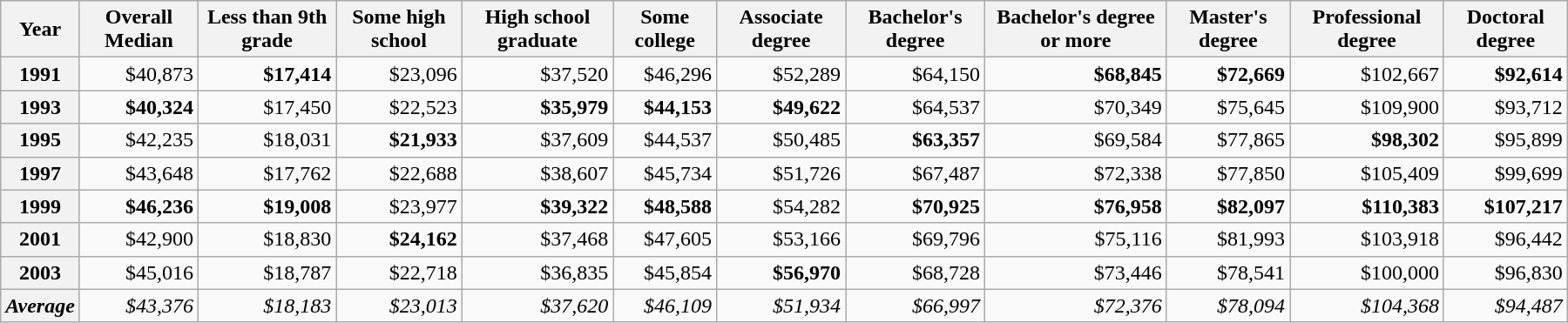<table class="wikitable" style="text-align:right; margin-right:4em">
<tr>
<th>Year</th>
<th>Overall Median</th>
<th>Less than 9th grade</th>
<th>Some high school</th>
<th>High school graduate</th>
<th>Some college</th>
<th>Associate degree</th>
<th>Bachelor's degree</th>
<th>Bachelor's degree or more</th>
<th>Master's degree</th>
<th>Professional degree</th>
<th>Doctoral degree</th>
</tr>
<tr>
<th>1991</th>
<td>$40,873</td>
<td><strong>$17,414</strong></td>
<td>$23,096</td>
<td>$37,520</td>
<td>$46,296</td>
<td>$52,289</td>
<td>$64,150</td>
<td><strong>$68,845</strong></td>
<td><strong>$72,669</strong></td>
<td>$102,667</td>
<td><strong>$92,614</strong></td>
</tr>
<tr>
<th>1993</th>
<td><strong>$40,324</strong></td>
<td>$17,450</td>
<td>$22,523</td>
<td><strong>$35,979</strong></td>
<td><strong>$44,153</strong></td>
<td><strong>$49,622</strong></td>
<td>$64,537</td>
<td>$70,349</td>
<td>$75,645</td>
<td>$109,900</td>
<td>$93,712</td>
</tr>
<tr>
<th>1995</th>
<td>$42,235</td>
<td>$18,031</td>
<td><strong>$21,933</strong></td>
<td>$37,609</td>
<td>$44,537</td>
<td>$50,485</td>
<td><strong>$63,357</strong></td>
<td>$69,584</td>
<td>$77,865</td>
<td><strong>$98,302</strong></td>
<td>$95,899</td>
</tr>
<tr>
<th>1997</th>
<td>$43,648</td>
<td>$17,762</td>
<td>$22,688</td>
<td>$38,607</td>
<td>$45,734</td>
<td>$51,726</td>
<td>$67,487</td>
<td>$72,338</td>
<td>$77,850</td>
<td>$105,409</td>
<td>$99,699</td>
</tr>
<tr>
<th>1999</th>
<td><strong>$46,236</strong></td>
<td><strong>$19,008</strong></td>
<td>$23,977</td>
<td><strong>$39,322</strong></td>
<td><strong>$48,588</strong></td>
<td>$54,282</td>
<td><strong>$70,925</strong></td>
<td><strong>$76,958</strong></td>
<td><strong>$82,097</strong></td>
<td><strong>$110,383</strong></td>
<td><strong>$107,217</strong></td>
</tr>
<tr>
<th>2001</th>
<td>$42,900</td>
<td>$18,830</td>
<td><strong>$24,162</strong></td>
<td>$37,468</td>
<td>$47,605</td>
<td>$53,166</td>
<td>$69,796</td>
<td>$75,116</td>
<td>$81,993</td>
<td>$103,918</td>
<td>$96,442</td>
</tr>
<tr>
<th>2003</th>
<td>$45,016</td>
<td>$18,787</td>
<td>$22,718</td>
<td>$36,835</td>
<td>$45,854</td>
<td><strong>$56,970</strong></td>
<td>$68,728</td>
<td>$73,446</td>
<td>$78,541</td>
<td>$100,000</td>
<td>$96,830</td>
</tr>
<tr>
<th><em>Average</em></th>
<td><em>$43,376</em></td>
<td><em>$18,183</em></td>
<td><em>$23,013</em></td>
<td><em>$37,620</em></td>
<td><em>$46,109</em></td>
<td><em>$51,934</em></td>
<td><em>$66,997</em></td>
<td><em>$72,376</em></td>
<td><em>$78,094</em></td>
<td><em>$104,368</em></td>
<td><em>$94,487</em></td>
</tr>
</table>
